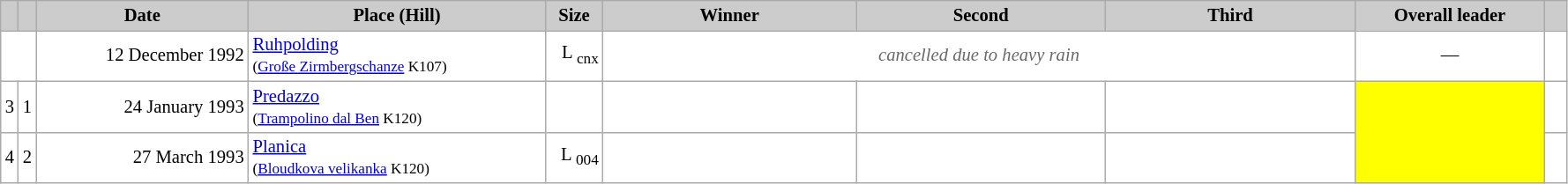<table class="wikitable plainrowheaders" style="background:#fff; font-size:86%; line-height:16px; border:grey solid 1px; border-collapse:collapse;">
<tr style="background:#ccc; text-align:center;">
<th scope="col" style="background:#ccc; width=30 px;"></th>
<th scope="col" style="background:#ccc; width=30 px;"></th>
<th scope="col" style="background:#ccc; width:154px;">Date</th>
<th scope="col" style="background:#ccc; width:218px;">Place (Hill)</th>
<th scope="col" style="background:#ccc; width:37px;">Size</th>
<th scope="col" style="background:#ccc; width:185px;">Winner</th>
<th scope="col" style="background:#ccc; width:182px;">Second</th>
<th scope="col" style="background:#ccc; width:182px;">Third</th>
<th scope="col" style="background:#ccc; width:137px;">Overall leader</th>
<th scope="col" style="background:#ccc; width:10px;"></th>
</tr>
<tr>
<td colspan=2></td>
<td align=right>12 December 1992</td>
<td> <a href='#'>Ruhpolding</a><br><small>(<a href='#'>Große Zirmbergschanze</a> K107)</small></td>
<td align=right>L <sub>cnx</sub></td>
<td colspan=3 align=center style=color:#696969><em>cancelled due to heavy rain</em></td>
<td bgcolor=white align=center>—</td>
<td bgcolor=white></td>
</tr>
<tr>
<td align=center>3</td>
<td align=center>1</td>
<td align=right>24 January 1993</td>
<td> <a href='#'>Predazzo</a><br><small>(<a href='#'>Trampolino dal Ben</a> K120)</small></td>
<td align=right></td>
<td></td>
<td></td>
<td></td>
<td bgcolor=yellow rowspan=2></td>
<td></td>
</tr>
<tr>
<td align=center>4</td>
<td align=center>2</td>
<td align=right>27 March 1993</td>
<td> <a href='#'>Planica</a><br><small>(<a href='#'>Bloudkova velikanka</a> K120)</small></td>
<td align=right>L <sub>004</sub></td>
<td></td>
<td></td>
<td></td>
<td></td>
</tr>
</table>
